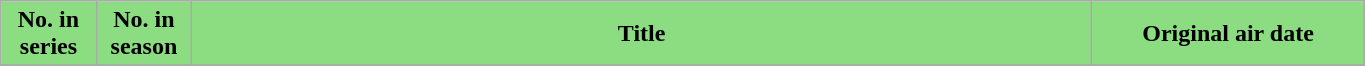<table class="wikitable plainrowheaders" style="width:72%;">
<tr>
<th scope="col" style="background-color: #8CDD81; color: #000000;" width=7%>No. in<br>series</th>
<th scope="col" style="background-color: #8CDD81; color: #000000;" width=7%>No. in<br>season</th>
<th scope="col" style="background-color: #8CDD81; color: #000000;">Title</th>
<th scope="col" style="background-color: #8CDD81; color: #000000;" width=20%>Original air date</th>
</tr>
<tr>
</tr>
</table>
